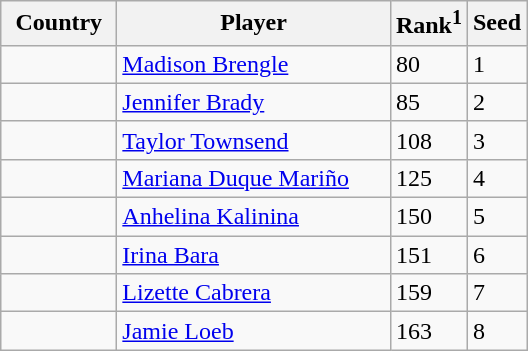<table class="sortable wikitable">
<tr>
<th width="70">Country</th>
<th width="175">Player</th>
<th>Rank<sup>1</sup></th>
<th>Seed</th>
</tr>
<tr>
<td></td>
<td><a href='#'>Madison Brengle</a></td>
<td>80</td>
<td>1</td>
</tr>
<tr>
<td></td>
<td><a href='#'>Jennifer Brady</a></td>
<td>85</td>
<td>2</td>
</tr>
<tr>
<td></td>
<td><a href='#'>Taylor Townsend</a></td>
<td>108</td>
<td>3</td>
</tr>
<tr>
<td></td>
<td><a href='#'>Mariana Duque Mariño</a></td>
<td>125</td>
<td>4</td>
</tr>
<tr>
<td></td>
<td><a href='#'>Anhelina Kalinina</a></td>
<td>150</td>
<td>5</td>
</tr>
<tr>
<td></td>
<td><a href='#'>Irina Bara</a></td>
<td>151</td>
<td>6</td>
</tr>
<tr>
<td></td>
<td><a href='#'>Lizette Cabrera</a></td>
<td>159</td>
<td>7</td>
</tr>
<tr>
<td></td>
<td><a href='#'>Jamie Loeb</a></td>
<td>163</td>
<td>8</td>
</tr>
</table>
